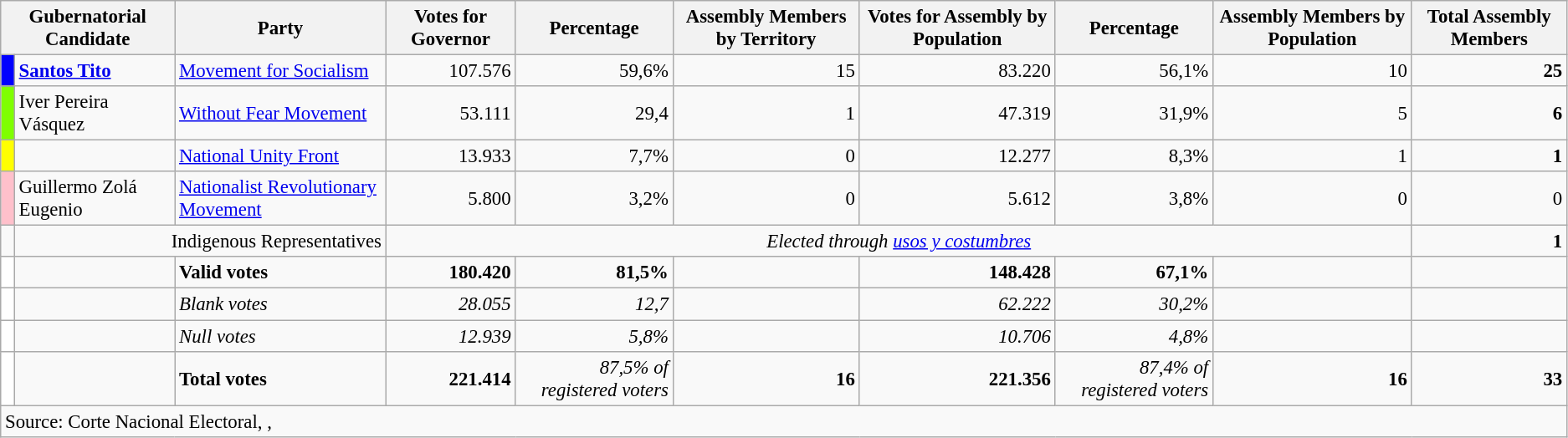<table class="wikitable" style="font-size: 95%">
<tr>
<th colspan="2">Gubernatorial Candidate</th>
<th>Party</th>
<th>Votes for Governor</th>
<th>Percentage</th>
<th>Assembly Members by Territory</th>
<th>Votes for Assembly by Population</th>
<th>Percentage</th>
<th>Assembly Members by Population</th>
<th>Total Assembly Members</th>
</tr>
<tr>
<td style="background-color:blue"> </td>
<td><strong><a href='#'>Santos Tito</a></strong></td>
<td><a href='#'>Movement for Socialism</a></td>
<td style="text-align:right;">107.576</td>
<td style="text-align:right;">59,6%</td>
<td style="text-align:right;">15</td>
<td style="text-align:right;">83.220</td>
<td style="text-align:right;">56,1%</td>
<td style="text-align:right;">10</td>
<td style="text-align:right;"><strong>25</strong></td>
</tr>
<tr>
<td style="background-color:#7FFF00;"> </td>
<td>Iver Pereira Vásquez</td>
<td><a href='#'>Without Fear Movement</a></td>
<td style="text-align:right;">53.111</td>
<td style="text-align:right;">29,4</td>
<td style="text-align:right;">1</td>
<td style="text-align:right;">47.319</td>
<td style="text-align:right;">31,9%</td>
<td style="text-align:right;">5</td>
<td style="text-align:right;"><strong>6</strong></td>
</tr>
<tr>
<td style="background-color:yellow"> </td>
<td></td>
<td><a href='#'>National Unity Front</a></td>
<td style="text-align:right;">13.933</td>
<td style="text-align:right;">7,7%</td>
<td style="text-align:right;">0</td>
<td style="text-align:right;">12.277</td>
<td style="text-align:right;">8,3%</td>
<td style="text-align:right;">1</td>
<td style="text-align:right;"><strong>1</strong></td>
</tr>
<tr>
<td style="background-color:pink"> </td>
<td>Guillermo Zolá Eugenio</td>
<td><a href='#'>Nationalist Revolutionary Movement</a></td>
<td style="text-align:right;">5.800</td>
<td style="text-align:right;">3,2%</td>
<td style="text-align:right;">0</td>
<td style="text-align:right;">5.612</td>
<td style="text-align:right;">3,8%</td>
<td style="text-align:right;">0</td>
<td style="text-align:right;">0</td>
</tr>
<tr>
<td></td>
<td colspan="2" style="text-align:right;">Indigenous Representatives</td>
<td colspan="6" style="text-align:center;"><em>Elected through <a href='#'>usos y costumbres</a></em></td>
<td style="text-align:right;"><strong>1</strong></td>
</tr>
<tr>
<td style="background-color:white"> </td>
<td></td>
<td><strong>Valid votes</strong></td>
<td style="text-align:right;"><strong>180.420</strong></td>
<td style="text-align:right;"><strong>81,5%</strong></td>
<td></td>
<td style="text-align:right;"><strong>148.428</strong></td>
<td style="text-align:right;"><strong>67,1%</strong></td>
<td></td>
<td></td>
</tr>
<tr>
<td style="background-color:white"> </td>
<td></td>
<td><em>Blank votes</em></td>
<td style="text-align:right;"><em>28.055</em></td>
<td style="text-align:right;"><em>12,7</em></td>
<td></td>
<td style="text-align:right;"><em>62.222</em></td>
<td style="text-align:right;"><em>30,2%</em></td>
<td></td>
<td></td>
</tr>
<tr>
<td style="background-color:white"> </td>
<td></td>
<td><em>Null votes</em></td>
<td style="text-align:right;"><em>12.939</em></td>
<td style="text-align:right;"><em>5,8%</em></td>
<td></td>
<td style="text-align:right;"><em>10.706</em></td>
<td style="text-align:right;"><em>4,8%</em></td>
<td></td>
<td></td>
</tr>
<tr>
<td style="background-color:white"> </td>
<td></td>
<td><strong>Total votes</strong></td>
<td style="text-align:right;"><strong>221.414</strong></td>
<td style="text-align:right;"><em>87,5% of registered voters</em></td>
<td style="text-align:right;"><strong>16</strong></td>
<td style="text-align:right;"><strong>221.356</strong></td>
<td style="text-align:right;"><em>87,4% of registered voters</em></td>
<td style="text-align:right;"><strong>16</strong></td>
<td style="text-align:right;"><strong>33</strong></td>
</tr>
<tr>
<td colspan="10">Source: Corte Nacional Electoral, , </td>
</tr>
</table>
